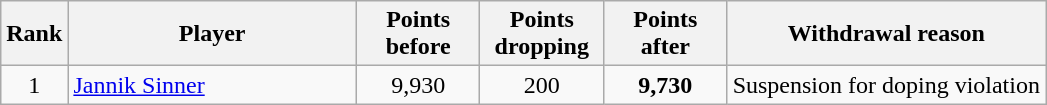<table class="wikitable sortable">
<tr>
<th>Rank</th>
<th style="width:185px;">Player</th>
<th style="width:75px;">Points before</th>
<th style="width:75px;">Points dropping</th>
<th style="width:75px;">Points after</th>
<th>Withdrawal reason</th>
</tr>
<tr>
<td style="text-align:center;">1</td>
<td> <a href='#'>Jannik Sinner</a></td>
<td style="text-align:center;">9,930</td>
<td style="text-align:center;">200</td>
<td style="text-align:center;"><strong>9,730</strong></td>
<td>Suspension for doping violation</td>
</tr>
</table>
